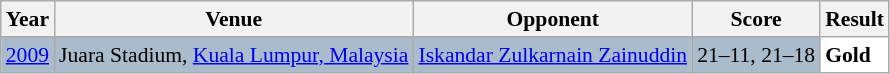<table class="sortable wikitable" style="font-size: 90%;">
<tr>
<th>Year</th>
<th>Venue</th>
<th>Opponent</th>
<th>Score</th>
<th>Result</th>
</tr>
<tr style="background:#AABBCC">
<td align="center"><a href='#'>2009</a></td>
<td align="left">Juara Stadium, <a href='#'>Kuala Lumpur, Malaysia</a></td>
<td align="left"> <a href='#'>Iskandar Zulkarnain Zainuddin</a></td>
<td align="left">21–11, 21–18</td>
<td style="text-align:left; background:white"> <strong>Gold</strong></td>
</tr>
</table>
